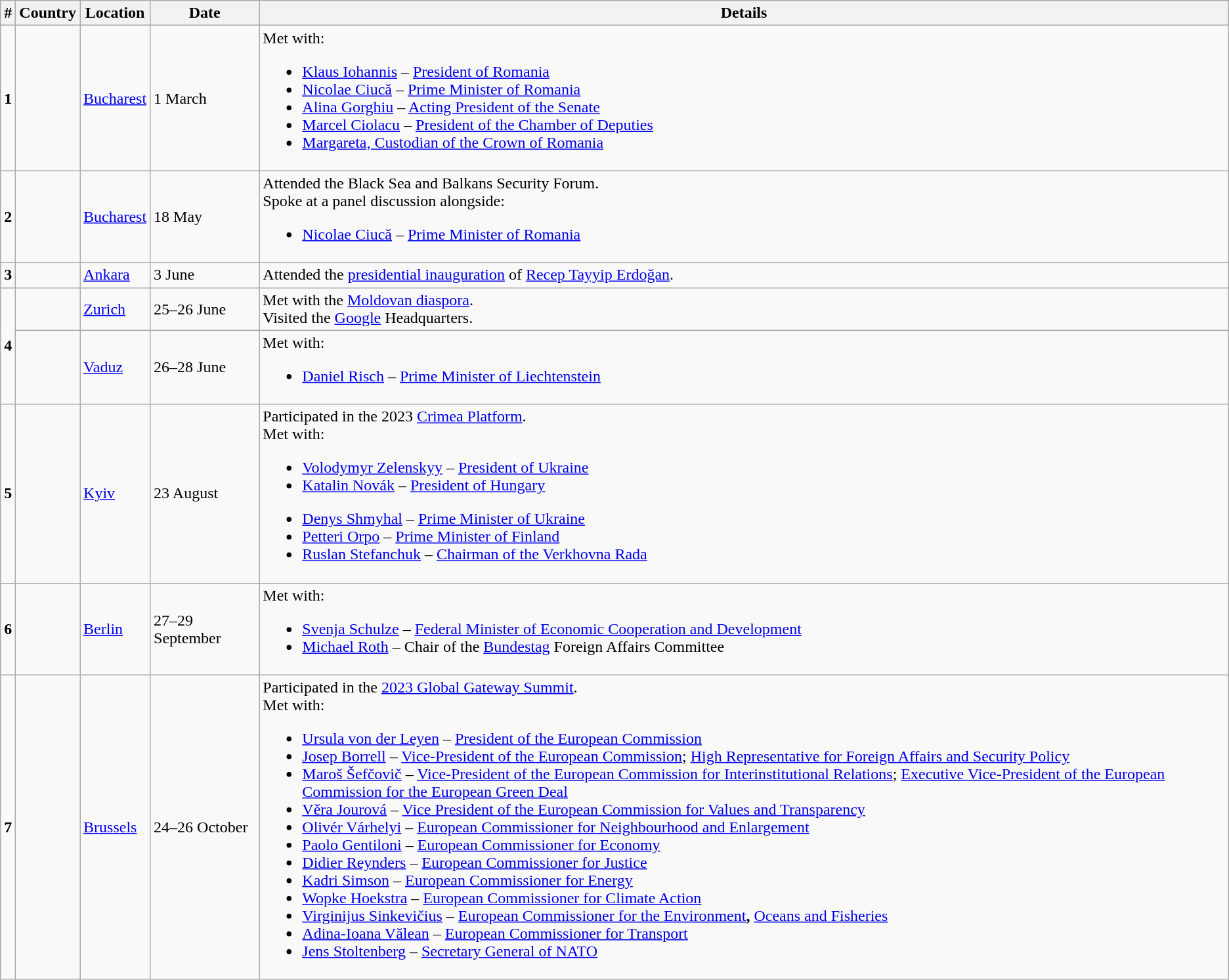<table class="wikitable">
<tr>
<th>#</th>
<th>Country</th>
<th>Location</th>
<th>Date</th>
<th>Details</th>
</tr>
<tr>
<td><strong>1</strong></td>
<td><strong></strong></td>
<td><a href='#'>Bucharest</a></td>
<td>1 March</td>
<td>Met with:<br><ul><li><a href='#'>Klaus Iohannis</a> – <a href='#'>President of Romania</a></li><li><a href='#'>Nicolae Ciucă</a> – <a href='#'>Prime Minister of Romania</a></li><li><a href='#'>Alina Gorghiu</a> – <a href='#'>Acting President of the Senate</a></li><li><a href='#'>Marcel Ciolacu</a> – <a href='#'>President of the Chamber of Deputies</a></li><li><a href='#'>Margareta, Custodian of the Crown of Romania</a></li></ul></td>
</tr>
<tr>
<td><strong>2</strong></td>
<td><strong></strong></td>
<td><a href='#'>Bucharest</a></td>
<td>18 May</td>
<td>Attended the Black Sea and Balkans Security Forum.<br>Spoke at a panel discussion alongside:<ul><li><a href='#'>Nicolae Ciucă</a> – <a href='#'>Prime Minister of Romania</a></li></ul></td>
</tr>
<tr>
<td><strong>3</strong></td>
<td><strong></strong></td>
<td><a href='#'>Ankara</a></td>
<td>3 June</td>
<td>Attended the <a href='#'>presidential inauguration</a> of <a href='#'>Recep Tayyip Erdoğan</a>.</td>
</tr>
<tr>
<td rowspan="2"><strong>4</strong></td>
<td><strong></strong></td>
<td><a href='#'>Zurich</a></td>
<td>25–26 June</td>
<td>Met with the <a href='#'>Moldovan diaspora</a>.<br>Visited the <a href='#'>Google</a> Headquarters.</td>
</tr>
<tr>
<td><strong></strong></td>
<td><a href='#'>Vaduz</a></td>
<td>26–28 June</td>
<td>Met with:<br><ul><li><a href='#'>Daniel Risch</a> – <a href='#'>Prime Minister of Liechtenstein</a></li></ul></td>
</tr>
<tr>
<td><strong>5</strong></td>
<td><strong></strong></td>
<td><a href='#'>Kyiv</a></td>
<td>23 August</td>
<td>Participated in the 2023 <a href='#'>Crimea Platform</a>.<br>Met with:<ul><li><a href='#'>Volodymyr Zelenskyy</a> – <a href='#'>President of Ukraine</a></li><li><a href='#'>Katalin Novák</a> – <a href='#'>President of Hungary</a></li></ul><ul><li><a href='#'>Denys Shmyhal</a> – <a href='#'>Prime Minister of Ukraine</a></li><li><a href='#'>Petteri Orpo</a> – <a href='#'>Prime Minister of Finland</a></li><li><a href='#'>Ruslan Stefanchuk</a> – <a href='#'>Chairman of the Verkhovna Rada</a></li></ul></td>
</tr>
<tr>
<td><strong>6</strong></td>
<td><strong></strong></td>
<td><a href='#'>Berlin</a></td>
<td>27–29 September</td>
<td>Met with:<br><ul><li><a href='#'>Svenja Schulze</a> – <a href='#'>Federal Minister of Economic Cooperation and Development</a></li><li><a href='#'>Michael Roth</a> – Chair of the <a href='#'>Bundestag</a> Foreign Affairs Committee</li></ul></td>
</tr>
<tr>
<td><strong>7</strong></td>
<td><strong></strong></td>
<td><a href='#'>Brussels</a></td>
<td>24–26 October</td>
<td>Participated in the <a href='#'>2023 Global Gateway Summit</a>.<br>Met with:<ul><li><a href='#'>Ursula von der Leyen</a> – <a href='#'>President of the European Commission</a></li><li><a href='#'>Josep Borrell</a> – <a href='#'>Vice-President of the European Commission</a>; <a href='#'>High Representative for Foreign Affairs and Security Policy</a></li><li><a href='#'>Maroš Šefčovič</a> – <a href='#'>Vice-President of the European Commission for Interinstitutional Relations</a>; <a href='#'>Executive Vice-President of the European Commission for the European Green Deal</a></li><li><a href='#'>Věra Jourová</a> – <a href='#'>Vice President of the European Commission for Values and Transparency</a></li><li><a href='#'>Olivér Várhelyi</a> – <a href='#'>European Commissioner for Neighbourhood and Enlargement</a></li><li><a href='#'>Paolo Gentiloni</a> – <a href='#'>European Commissioner for Economy</a></li><li><a href='#'>Didier Reynders</a> – <a href='#'>European Commissioner for Justice</a></li><li><a href='#'>Kadri Simson</a> – <a href='#'>European Commissioner for Energy</a></li><li><a href='#'>Wopke Hoekstra</a> – <a href='#'>European Commissioner for Climate Action</a></li><li><a href='#'>Virginijus Sinkevičius</a> – <a href='#'>European Commissioner for the Environment</a><strong>,</strong> <a href='#'>Oceans and Fisheries</a></li><li><a href='#'>Adina-Ioana Vălean</a> – <a href='#'>European Commissioner for Transport</a></li><li><a href='#'>Jens Stoltenberg</a> – <a href='#'>Secretary General of NATO</a></li></ul></td>
</tr>
</table>
